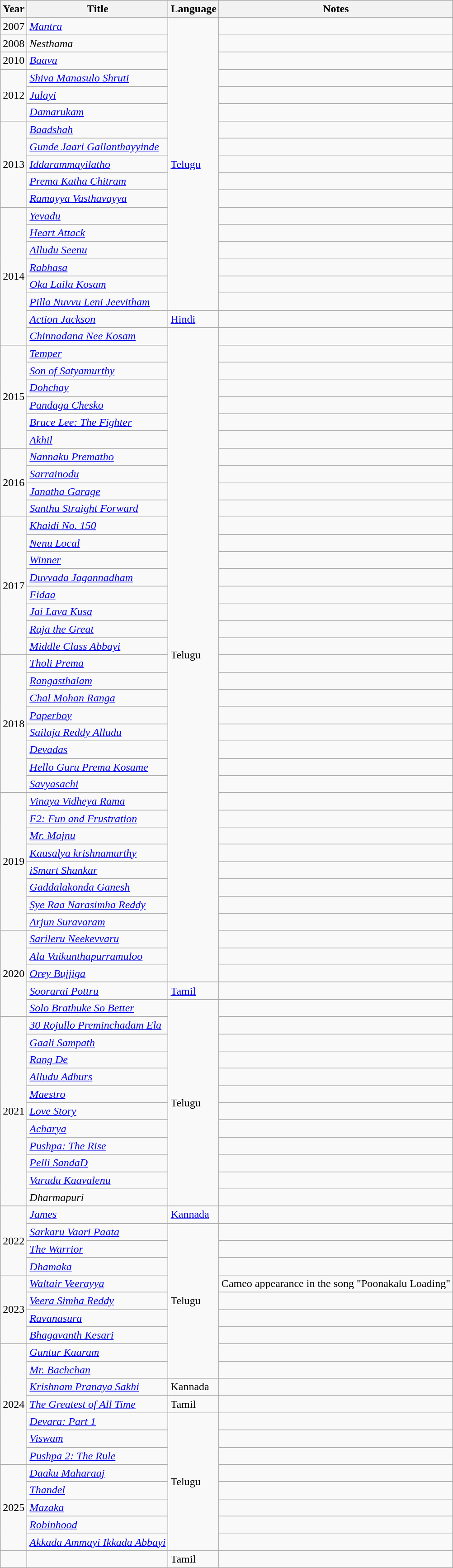<table class="wikitable sortable">
<tr>
<th>Year</th>
<th>Title</th>
<th class="unsortable">Language</th>
<th class="unsortable">Notes</th>
</tr>
<tr>
<td>2007</td>
<td><a href='#'><em>Mantra</em></a></td>
<td rowspan="17"><a href='#'>Telugu</a></td>
<td></td>
</tr>
<tr>
<td>2008</td>
<td><em>Nesthama</em></td>
<td></td>
</tr>
<tr>
<td>2010</td>
<td><em><a href='#'>Baava</a></em></td>
<td></td>
</tr>
<tr>
<td rowspan="3">2012</td>
<td><em><a href='#'>Shiva Manasulo Shruti</a></em></td>
<td></td>
</tr>
<tr>
<td><em><a href='#'>Julayi</a></em></td>
<td></td>
</tr>
<tr>
<td><em><a href='#'>Damarukam</a></em></td>
<td></td>
</tr>
<tr>
<td rowspan="5">2013</td>
<td><a href='#'><em>Baadshah</em></a></td>
<td></td>
</tr>
<tr>
<td><em><a href='#'>Gunde Jaari Gallanthayyinde</a></em></td>
<td></td>
</tr>
<tr>
<td><em><a href='#'>Iddarammayilatho</a></em></td>
<td></td>
</tr>
<tr>
<td><em><a href='#'>Prema Katha Chitram</a></em></td>
<td></td>
</tr>
<tr>
<td><em><a href='#'>Ramayya Vasthavayya</a></em></td>
<td></td>
</tr>
<tr>
<td rowspan="8">2014</td>
<td><em><a href='#'>Yevadu</a></em></td>
<td></td>
</tr>
<tr>
<td><a href='#'><em>Heart Attack</em></a></td>
<td></td>
</tr>
<tr>
<td><em><a href='#'>Alludu Seenu</a></em></td>
<td></td>
</tr>
<tr>
<td><em><a href='#'>Rabhasa</a></em></td>
<td></td>
</tr>
<tr>
<td><em><a href='#'>Oka Laila Kosam</a></em></td>
<td></td>
</tr>
<tr>
<td><em><a href='#'>Pilla Nuvvu Leni Jeevitham</a></em></td>
<td></td>
</tr>
<tr>
<td><a href='#'><em>Action Jackson</em></a></td>
<td><a href='#'>Hindi</a></td>
<td></td>
</tr>
<tr>
<td><em><a href='#'>Chinnadana Nee Kosam</a></em></td>
<td rowspan="38">Telugu</td>
<td></td>
</tr>
<tr>
<td rowspan="6">2015</td>
<td><a href='#'><em>Temper</em></a></td>
<td></td>
</tr>
<tr>
<td><em><a href='#'>Son of Satyamurthy</a></em></td>
<td></td>
</tr>
<tr>
<td><em><a href='#'>Dohchay</a></em></td>
<td></td>
</tr>
<tr>
<td><em><a href='#'>Pandaga Chesko</a></em></td>
<td></td>
</tr>
<tr>
<td><em><a href='#'>Bruce Lee: The Fighter</a></em></td>
<td></td>
</tr>
<tr>
<td><a href='#'><em>Akhil</em></a></td>
<td></td>
</tr>
<tr>
<td rowspan="4">2016</td>
<td><em><a href='#'>Nannaku Prematho</a></em></td>
<td></td>
</tr>
<tr>
<td><em><a href='#'>Sarrainodu</a></em></td>
<td></td>
</tr>
<tr>
<td><em><a href='#'>Janatha Garage</a></em></td>
<td></td>
</tr>
<tr>
<td><em><a href='#'>Santhu Straight Forward</a></em></td>
<td></td>
</tr>
<tr>
<td rowspan="8">2017</td>
<td><em><a href='#'>Khaidi No. 150</a></em></td>
<td></td>
</tr>
<tr>
<td><em><a href='#'>Nenu Local</a></em></td>
<td></td>
</tr>
<tr>
<td><a href='#'><em>Winner</em></a></td>
<td></td>
</tr>
<tr>
<td><em><a href='#'>Duvvada Jagannadham</a></em></td>
<td></td>
</tr>
<tr>
<td><em><a href='#'>Fidaa</a></em></td>
<td></td>
</tr>
<tr>
<td><em><a href='#'>Jai Lava Kusa</a></em></td>
<td></td>
</tr>
<tr>
<td><em><a href='#'>Raja the Great</a></em></td>
<td></td>
</tr>
<tr>
<td><em><a href='#'>Middle Class Abbayi</a></em></td>
<td></td>
</tr>
<tr>
<td rowspan="8">2018</td>
<td><a href='#'><em>Tholi Prema</em></a></td>
<td></td>
</tr>
<tr>
<td><em><a href='#'>Rangasthalam</a></em></td>
<td></td>
</tr>
<tr>
<td><em><a href='#'>Chal Mohan Ranga</a></em></td>
<td></td>
</tr>
<tr>
<td><a href='#'><em>Paperboy</em></a></td>
<td></td>
</tr>
<tr>
<td><em><a href='#'>Sailaja Reddy Alludu</a></em></td>
<td></td>
</tr>
<tr>
<td><a href='#'><em>Devadas</em></a></td>
<td></td>
</tr>
<tr>
<td><em><a href='#'>Hello Guru Prema Kosame</a></em></td>
<td></td>
</tr>
<tr>
<td><a href='#'><em>Savyasachi</em></a></td>
<td></td>
</tr>
<tr>
<td rowspan= "8">2019</td>
<td><em><a href='#'>Vinaya Vidheya Rama</a></em></td>
<td></td>
</tr>
<tr>
<td><em><a href='#'>F2: Fun and Frustration</a></em></td>
<td></td>
</tr>
<tr>
<td><em><a href='#'>Mr. Majnu</a></em></td>
<td></td>
</tr>
<tr>
<td><a href='#'><em>Kausalya krishnamurthy</em></a></td>
<td></td>
</tr>
<tr>
<td><em><a href='#'>iSmart Shankar</a></em></td>
<td></td>
</tr>
<tr>
<td><em><a href='#'>Gaddalakonda Ganesh</a></em></td>
<td></td>
</tr>
<tr>
<td><em><a href='#'>Sye Raa Narasimha Reddy</a></em></td>
<td></td>
</tr>
<tr>
<td><em><a href='#'>Arjun Suravaram</a></em></td>
<td></td>
</tr>
<tr>
<td rowspan="5">2020</td>
<td><em><a href='#'>Sarileru Neekevvaru</a></em></td>
<td></td>
</tr>
<tr>
<td><em><a href='#'>Ala Vaikunthapurramuloo</a></em></td>
<td></td>
</tr>
<tr>
<td><em><a href='#'>Orey Bujjiga</a></em></td>
<td></td>
</tr>
<tr>
<td><em><a href='#'>Soorarai Pottru</a></em></td>
<td><a href='#'>Tamil</a></td>
<td></td>
</tr>
<tr>
<td><em><a href='#'>Solo Brathuke So Better</a></em></td>
<td rowspan="12">Telugu</td>
<td></td>
</tr>
<tr>
<td rowspan="11">2021</td>
<td><em><a href='#'>30 Rojullo Preminchadam Ela</a></em></td>
<td></td>
</tr>
<tr>
<td><em><a href='#'>Gaali Sampath</a></em></td>
<td></td>
</tr>
<tr>
<td><em><a href='#'>Rang De</a></em></td>
<td></td>
</tr>
<tr>
<td><em><a href='#'>Alludu Adhurs</a></em></td>
<td></td>
</tr>
<tr>
<td><a href='#'><em>Maestro</em></a></td>
<td></td>
</tr>
<tr>
<td><a href='#'><em>Love Story</em></a></td>
<td></td>
</tr>
<tr>
<td><em><a href='#'>Acharya</a></em></td>
<td></td>
</tr>
<tr>
<td><em><a href='#'>Pushpa: The Rise</a></em></td>
<td></td>
</tr>
<tr>
<td><em><a href='#'>Pelli SandaD</a></em></td>
<td></td>
</tr>
<tr>
<td><em><a href='#'>Varudu Kaavalenu</a></em></td>
<td></td>
</tr>
<tr>
<td><em>Dharmapuri</em></td>
<td></td>
</tr>
<tr>
<td rowspan="4">2022</td>
<td><em><a href='#'>James</a></em></td>
<td><a href='#'>Kannada</a></td>
<td></td>
</tr>
<tr>
<td><em><a href='#'>Sarkaru Vaari Paata</a></em></td>
<td rowspan="9">Telugu</td>
<td></td>
</tr>
<tr>
<td><em><a href='#'>The Warrior</a></em></td>
<td></td>
</tr>
<tr>
<td><a href='#'><em>Dhamaka</em></a></td>
<td></td>
</tr>
<tr>
<td rowspan="4">2023</td>
<td><em><a href='#'>Waltair Veerayya</a></em></td>
<td>Cameo appearance in the song "Poonakalu Loading"</td>
</tr>
<tr>
<td><em><a href='#'>Veera Simha Reddy</a></em></td>
<td></td>
</tr>
<tr>
<td><em><a href='#'>Ravanasura</a></em></td>
<td></td>
</tr>
<tr>
<td><em><a href='#'>Bhagavanth Kesari</a></em></td>
<td></td>
</tr>
<tr>
<td rowspan="7">2024</td>
<td><em><a href='#'>Guntur Kaaram</a></em></td>
<td></td>
</tr>
<tr>
<td><em><a href='#'>Mr. Bachchan</a></em></td>
<td></td>
</tr>
<tr>
<td><em><a href='#'>Krishnam Pranaya Sakhi</a></em></td>
<td>Kannada</td>
<td></td>
</tr>
<tr>
<td><em><a href='#'>The Greatest of All Time</a></em></td>
<td>Tamil</td>
<td></td>
</tr>
<tr>
<td><em><a href='#'>Devara: Part 1</a></em></td>
<td rowspan="8">Telugu</td>
<td></td>
</tr>
<tr>
<td><em><a href='#'>Viswam</a></em></td>
<td></td>
</tr>
<tr>
<td><em><a href='#'>Pushpa 2: The Rule</a></em></td>
<td></td>
</tr>
<tr>
<td rowspan="5">2025</td>
<td><em><a href='#'>Daaku Maharaaj</a></em></td>
<td></td>
</tr>
<tr>
<td><em><a href='#'>Thandel</a></em></td>
<td></td>
</tr>
<tr>
<td><em><a href='#'>Mazaka</a></em></td>
<td></td>
</tr>
<tr>
<td><em><a href='#'>Robinhood</a></em></td>
<td></td>
</tr>
<tr>
<td><a href='#'><em>Akkada Ammayi Ikkada Abbayi</em></a></td>
<td></td>
</tr>
<tr>
<td></td>
<td></td>
<td>Tamil</td>
<td></td>
</tr>
</table>
